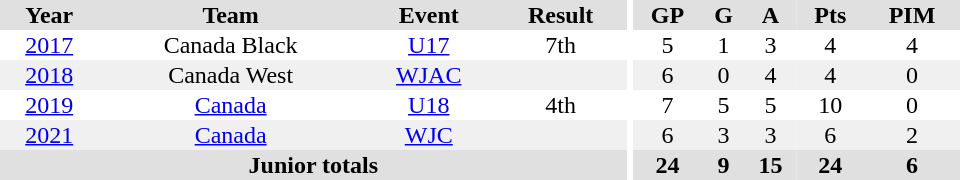<table border="0" cellpadding="1" cellspacing="0" ID="Table3" style="text-align:center; width:40em;">
<tr bgcolor="#e0e0e0">
<th>Year</th>
<th>Team</th>
<th>Event</th>
<th>Result</th>
<th rowspan="99" bgcolor="#ffffff"></th>
<th>GP</th>
<th>G</th>
<th>A</th>
<th>Pts</th>
<th>PIM</th>
</tr>
<tr>
<td><a href='#'>2017</a></td>
<td>Canada Black</td>
<td><a href='#'>U17</a></td>
<td>7th</td>
<td>5</td>
<td>1</td>
<td>3</td>
<td>4</td>
<td>4</td>
</tr>
<tr bgcolor="#f0f0f0">
<td><a href='#'>2018</a></td>
<td>Canada West</td>
<td><a href='#'>WJAC</a></td>
<td></td>
<td>6</td>
<td>0</td>
<td>4</td>
<td>4</td>
<td>0</td>
</tr>
<tr>
<td><a href='#'>2019</a></td>
<td><a href='#'>Canada</a></td>
<td><a href='#'>U18</a></td>
<td>4th</td>
<td>7</td>
<td>5</td>
<td>5</td>
<td>10</td>
<td>0</td>
</tr>
<tr bgcolor="#f0f0f0">
<td><a href='#'>2021</a></td>
<td><a href='#'>Canada</a></td>
<td><a href='#'>WJC</a></td>
<td></td>
<td>6</td>
<td>3</td>
<td>3</td>
<td>6</td>
<td>2</td>
</tr>
<tr bgcolor="#e0e0e0">
<th colspan="4">Junior totals</th>
<th>24</th>
<th>9</th>
<th>15</th>
<th>24</th>
<th>6</th>
</tr>
</table>
